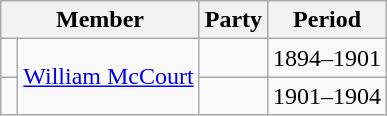<table class="wikitable">
<tr>
<th colspan="2">Member</th>
<th>Party</th>
<th>Period</th>
</tr>
<tr>
<td> </td>
<td rowspan="2"><a href='#'>William McCourt</a></td>
<td></td>
<td>1894–1901</td>
</tr>
<tr>
<td> </td>
<td></td>
<td>1901–1904</td>
</tr>
</table>
